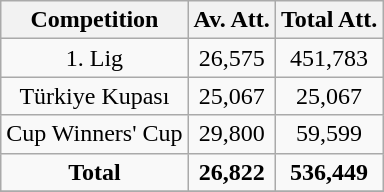<table class="wikitable" style="text-align: center">
<tr>
<th>Competition</th>
<th>Av. Att.</th>
<th>Total Att.</th>
</tr>
<tr>
<td>1. Lig</td>
<td>26,575</td>
<td>451,783</td>
</tr>
<tr>
<td>Türkiye Kupası</td>
<td>25,067</td>
<td>25,067</td>
</tr>
<tr>
<td>Cup Winners' Cup</td>
<td>29,800</td>
<td>59,599</td>
</tr>
<tr>
<td><strong>Total</strong></td>
<td><strong>26,822</strong></td>
<td><strong>536,449</strong></td>
</tr>
<tr>
</tr>
</table>
